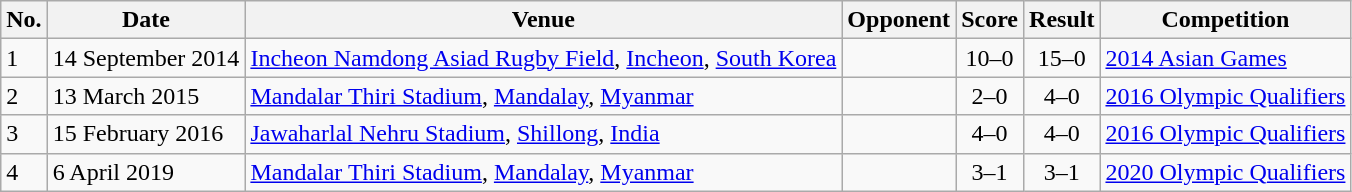<table class="wikitable">
<tr>
<th>No.</th>
<th>Date</th>
<th>Venue</th>
<th>Opponent</th>
<th>Score</th>
<th>Result</th>
<th>Competition</th>
</tr>
<tr>
<td>1</td>
<td>14 September 2014</td>
<td><a href='#'>Incheon Namdong Asiad Rugby Field</a>, <a href='#'>Incheon</a>, <a href='#'>South Korea</a></td>
<td></td>
<td align=center>10–0</td>
<td align=center>15–0</td>
<td><a href='#'>2014 Asian Games</a></td>
</tr>
<tr>
<td>2</td>
<td>13 March 2015</td>
<td><a href='#'>Mandalar Thiri Stadium</a>, <a href='#'>Mandalay</a>, <a href='#'>Myanmar</a></td>
<td></td>
<td align=center>2–0</td>
<td align=center>4–0</td>
<td><a href='#'>2016 Olympic Qualifiers</a></td>
</tr>
<tr>
<td>3</td>
<td>15 February 2016</td>
<td><a href='#'>Jawaharlal Nehru Stadium</a>, <a href='#'>Shillong</a>, <a href='#'>India</a></td>
<td></td>
<td align=center>4–0</td>
<td align=center>4–0</td>
<td><a href='#'>2016 Olympic Qualifiers</a></td>
</tr>
<tr>
<td>4</td>
<td>6 April 2019</td>
<td><a href='#'>Mandalar Thiri Stadium</a>, <a href='#'>Mandalay</a>, <a href='#'>Myanmar</a></td>
<td></td>
<td align=center>3–1</td>
<td align=center>3–1</td>
<td><a href='#'>2020 Olympic Qualifiers</a></td>
</tr>
</table>
